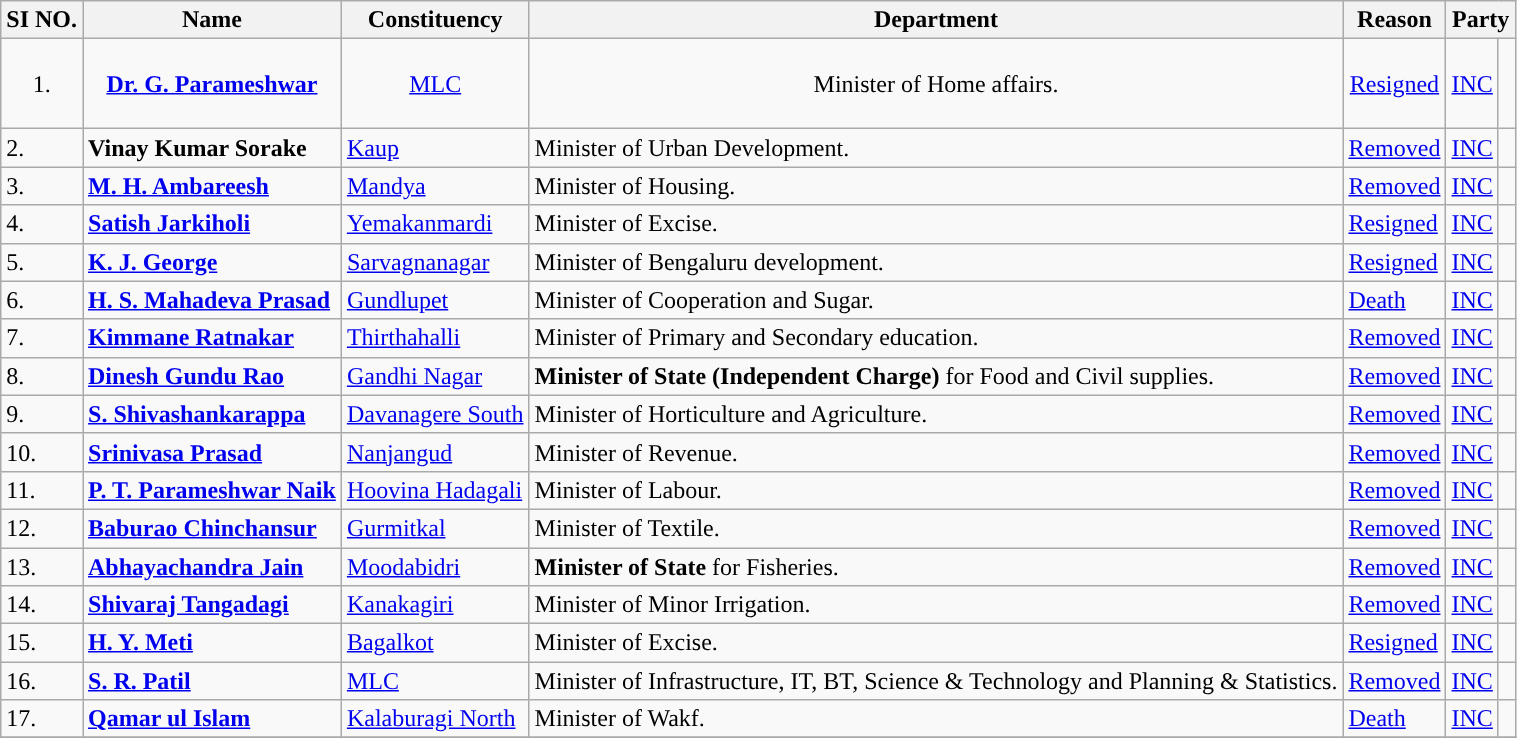<table class ="wikitable">
<tr>
<th>SI NO.</th>
<th>Name</th>
<th>Constituency</th>
<th>Department</th>
<th>Reason</th>
<th colspan="2" scope="col">Party</th>
</tr>
<tr style="text-align:center; height:60px;">
<td>1.</td>
<td><strong><a href='#'>Dr. G. Parameshwar</a></strong></td>
<td><a href='#'>MLC</a></td>
<td>Minister of Home affairs.</td>
<td><a href='#'>Resigned</a></td>
<td><a href='#'>INC</a></td>
<td width="4px" style="background-color: "></td>
</tr>
<tr>
<td>2.</td>
<td><strong>Vinay Kumar Sorake</strong></td>
<td><a href='#'>Kaup</a></td>
<td>Minister of Urban Development.</td>
<td><a href='#'>Removed</a></td>
<td><a href='#'>INC</a></td>
<td width="4px" style="background-color: "></td>
</tr>
<tr>
<td>3.</td>
<td><strong><a href='#'>M. H. Ambareesh</a></strong></td>
<td><a href='#'>Mandya</a></td>
<td>Minister of Housing.</td>
<td><a href='#'>Removed</a></td>
<td><a href='#'>INC</a></td>
<td width="4px" style="background-color: "></td>
</tr>
<tr>
<td>4.</td>
<td><strong><a href='#'>Satish Jarkiholi</a></strong></td>
<td><a href='#'>Yemakanmardi</a></td>
<td>Minister of Excise.</td>
<td><a href='#'>Resigned</a></td>
<td><a href='#'>INC</a></td>
<td width="4px" style="background-color: "></td>
</tr>
<tr>
<td>5.</td>
<td><strong><a href='#'>K. J. George</a></strong></td>
<td><a href='#'>Sarvagnanagar</a></td>
<td>Minister of Bengaluru development.</td>
<td><a href='#'>Resigned</a></td>
<td><a href='#'>INC</a></td>
<td width="4px" style="background-color: "></td>
</tr>
<tr>
<td>6.</td>
<td><strong><a href='#'>H. S. Mahadeva Prasad</a></strong></td>
<td><a href='#'>Gundlupet</a></td>
<td>Minister of Cooperation and Sugar.</td>
<td><a href='#'>Death</a></td>
<td><a href='#'>INC</a></td>
<td width="4px" style="background-color: "></td>
</tr>
<tr>
<td>7.</td>
<td><strong><a href='#'>Kimmane Ratnakar</a></strong></td>
<td><a href='#'>Thirthahalli</a></td>
<td>Minister of Primary and Secondary education.</td>
<td><a href='#'>Removed</a></td>
<td><a href='#'>INC</a></td>
<td width="4px" style="background-color: "></td>
</tr>
<tr>
<td>8.</td>
<td><strong><a href='#'>Dinesh Gundu Rao</a></strong></td>
<td><a href='#'>Gandhi Nagar</a></td>
<td><strong>Minister of State (Independent Charge)</strong> for Food and Civil supplies.</td>
<td><a href='#'>Removed</a></td>
<td><a href='#'>INC</a></td>
<td width="4px" style="background-color: "></td>
</tr>
<tr>
<td>9.</td>
<td><strong><a href='#'>S. Shivashankarappa</a></strong></td>
<td><a href='#'>Davanagere South</a></td>
<td>Minister of Horticulture and Agriculture.</td>
<td><a href='#'>Removed</a></td>
<td><a href='#'>INC</a></td>
<td width="4px" style="background-color: "></td>
</tr>
<tr>
<td>10.</td>
<td><strong><a href='#'>Srinivasa Prasad</a></strong></td>
<td><a href='#'>Nanjangud</a></td>
<td>Minister of Revenue.</td>
<td><a href='#'>Removed</a></td>
<td><a href='#'>INC</a></td>
<td width="4px" style="background-color: "></td>
</tr>
<tr>
<td>11.</td>
<td><strong><a href='#'>P. T. Parameshwar Naik</a></strong></td>
<td><a href='#'>Hoovina Hadagali</a></td>
<td>Minister of Labour.</td>
<td><a href='#'>Removed</a></td>
<td><a href='#'>INC</a></td>
<td width="4px" style="background-color: "></td>
</tr>
<tr>
<td>12.</td>
<td><strong><a href='#'>Baburao Chinchansur</a></strong></td>
<td><a href='#'>Gurmitkal</a></td>
<td>Minister of Textile.</td>
<td><a href='#'>Removed</a></td>
<td><a href='#'>INC</a></td>
<td width="4px" style="background-color: "></td>
</tr>
<tr>
<td>13.</td>
<td><strong><a href='#'>Abhayachandra Jain</a></strong></td>
<td><a href='#'>Moodabidri</a></td>
<td><strong>Minister of State</strong> for Fisheries.</td>
<td><a href='#'>Removed</a></td>
<td><a href='#'>INC</a></td>
<td width="4px" style="background-color: "></td>
</tr>
<tr>
<td>14.</td>
<td><strong><a href='#'>Shivaraj Tangadagi</a></strong></td>
<td><a href='#'>Kanakagiri</a></td>
<td>Minister of Minor Irrigation.</td>
<td><a href='#'>Removed</a></td>
<td><a href='#'>INC</a></td>
<td width="4px" style="background-color: "></td>
</tr>
<tr>
<td>15.</td>
<td><strong><a href='#'>H. Y. Meti</a></strong></td>
<td><a href='#'>Bagalkot</a></td>
<td>Minister of Excise.</td>
<td><a href='#'>Resigned</a></td>
<td><a href='#'>INC</a></td>
<td width="4px" style="background-color: "></td>
</tr>
<tr>
<td>16.</td>
<td><strong><a href='#'>S. R. Patil</a></strong></td>
<td><a href='#'>MLC</a></td>
<td>Minister of Infrastructure, IT, BT, Science & Technology and Planning & Statistics.</td>
<td><a href='#'>Removed</a></td>
<td><a href='#'>INC</a></td>
<td width="4px" style="background-color: "></td>
</tr>
<tr>
<td>17.</td>
<td><strong><a href='#'>Qamar ul Islam</a></strong></td>
<td><a href='#'>Kalaburagi North</a></td>
<td>Minister of Wakf.</td>
<td><a href='#'>Death</a></td>
<td><a href='#'>INC</a></td>
<td width="4px" style="background-color: "></td>
</tr>
<tr>
</tr>
</table>
